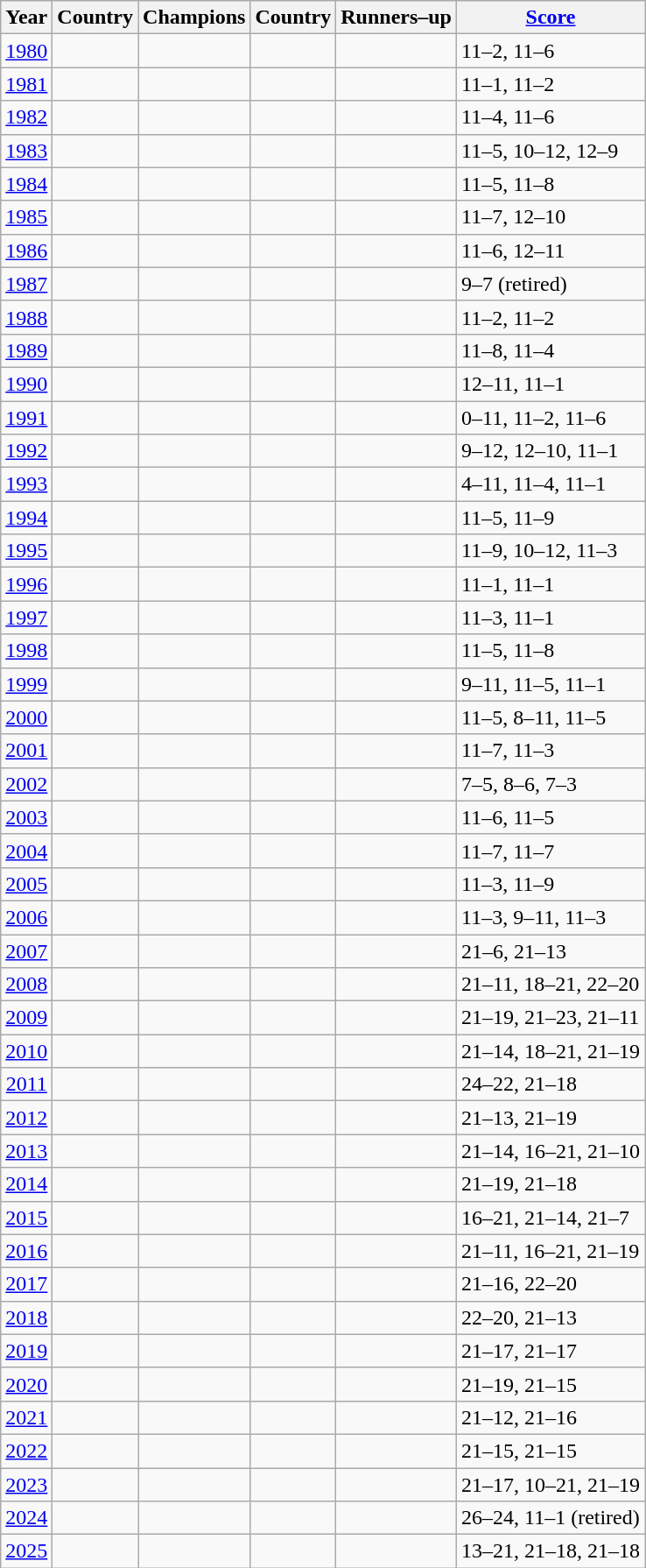<table class="wikitable sortable">
<tr>
<th>Year</th>
<th>Country</th>
<th>Champions</th>
<th>Country</th>
<th>Runners–up</th>
<th><a href='#'>Score</a></th>
</tr>
<tr>
<td align=center><a href='#'>1980</a></td>
<td></td>
<td></td>
<td></td>
<td></td>
<td>11–2, 11–6</td>
</tr>
<tr>
<td align=center><a href='#'>1981</a></td>
<td></td>
<td></td>
<td></td>
<td></td>
<td>11–1, 11–2</td>
</tr>
<tr>
<td align=center><a href='#'>1982</a></td>
<td></td>
<td></td>
<td></td>
<td></td>
<td>11–4, 11–6</td>
</tr>
<tr>
<td align=center><a href='#'>1983</a></td>
<td></td>
<td></td>
<td></td>
<td></td>
<td>11–5, 10–12, 12–9</td>
</tr>
<tr>
<td align=center><a href='#'>1984</a></td>
<td></td>
<td></td>
<td></td>
<td></td>
<td>11–5, 11–8</td>
</tr>
<tr>
<td align=center><a href='#'>1985</a></td>
<td></td>
<td></td>
<td></td>
<td></td>
<td>11–7, 12–10</td>
</tr>
<tr>
<td align=center><a href='#'>1986</a></td>
<td></td>
<td></td>
<td></td>
<td></td>
<td>11–6, 12–11</td>
</tr>
<tr>
<td align=center><a href='#'>1987</a></td>
<td></td>
<td></td>
<td></td>
<td></td>
<td>9–7 (retired)</td>
</tr>
<tr>
<td align=center><a href='#'>1988</a></td>
<td></td>
<td></td>
<td></td>
<td></td>
<td>11–2, 11–2</td>
</tr>
<tr>
<td align=center><a href='#'>1989</a></td>
<td></td>
<td></td>
<td></td>
<td></td>
<td>11–8, 11–4</td>
</tr>
<tr>
<td align=center><a href='#'>1990</a></td>
<td></td>
<td></td>
<td></td>
<td></td>
<td>12–11, 11–1</td>
</tr>
<tr>
<td align=center><a href='#'>1991</a></td>
<td></td>
<td></td>
<td></td>
<td></td>
<td>0–11, 11–2, 11–6</td>
</tr>
<tr>
<td align=center><a href='#'>1992</a></td>
<td></td>
<td></td>
<td></td>
<td></td>
<td>9–12, 12–10, 11–1</td>
</tr>
<tr>
<td align=center><a href='#'>1993</a></td>
<td></td>
<td></td>
<td></td>
<td></td>
<td>4–11, 11–4, 11–1</td>
</tr>
<tr>
<td align=center><a href='#'>1994</a></td>
<td></td>
<td></td>
<td></td>
<td></td>
<td>11–5, 11–9</td>
</tr>
<tr>
<td align=center><a href='#'>1995</a></td>
<td></td>
<td></td>
<td></td>
<td></td>
<td>11–9, 10–12, 11–3</td>
</tr>
<tr>
<td align=center><a href='#'>1996</a></td>
<td></td>
<td></td>
<td></td>
<td></td>
<td>11–1, 11–1</td>
</tr>
<tr>
<td align=center><a href='#'>1997</a></td>
<td></td>
<td></td>
<td></td>
<td></td>
<td>11–3, 11–1</td>
</tr>
<tr>
<td align=center><a href='#'>1998</a></td>
<td></td>
<td></td>
<td></td>
<td></td>
<td>11–5, 11–8</td>
</tr>
<tr>
<td align=center><a href='#'>1999</a></td>
<td></td>
<td></td>
<td></td>
<td></td>
<td>9–11, 11–5, 11–1</td>
</tr>
<tr>
<td align=center><a href='#'>2000</a></td>
<td></td>
<td></td>
<td></td>
<td></td>
<td>11–5, 8–11, 11–5</td>
</tr>
<tr>
<td align=center><a href='#'>2001</a></td>
<td></td>
<td></td>
<td></td>
<td></td>
<td>11–7, 11–3</td>
</tr>
<tr>
<td align=center><a href='#'>2002</a></td>
<td></td>
<td></td>
<td></td>
<td></td>
<td>7–5, 8–6, 7–3</td>
</tr>
<tr>
<td align=center><a href='#'>2003</a></td>
<td></td>
<td></td>
<td></td>
<td></td>
<td>11–6, 11–5</td>
</tr>
<tr>
<td align=center><a href='#'>2004</a></td>
<td></td>
<td></td>
<td></td>
<td></td>
<td>11–7, 11–7</td>
</tr>
<tr>
<td align=center><a href='#'>2005</a></td>
<td></td>
<td></td>
<td></td>
<td></td>
<td>11–3, 11–9</td>
</tr>
<tr>
<td align=center><a href='#'>2006</a></td>
<td></td>
<td></td>
<td></td>
<td></td>
<td>11–3, 9–11, 11–3</td>
</tr>
<tr>
<td align=center><a href='#'>2007</a></td>
<td></td>
<td></td>
<td></td>
<td></td>
<td>21–6, 21–13</td>
</tr>
<tr>
<td align=center><a href='#'>2008</a></td>
<td></td>
<td></td>
<td></td>
<td></td>
<td>21–11, 18–21, 22–20</td>
</tr>
<tr>
<td align=center><a href='#'>2009</a></td>
<td></td>
<td></td>
<td></td>
<td></td>
<td>21–19, 21–23, 21–11</td>
</tr>
<tr>
<td align=center><a href='#'>2010</a></td>
<td></td>
<td></td>
<td></td>
<td></td>
<td>21–14, 18–21, 21–19</td>
</tr>
<tr>
<td align=center><a href='#'>2011</a></td>
<td></td>
<td></td>
<td></td>
<td></td>
<td>24–22, 21–18</td>
</tr>
<tr>
<td align=center><a href='#'>2012</a></td>
<td></td>
<td></td>
<td></td>
<td></td>
<td>21–13, 21–19</td>
</tr>
<tr>
<td align=center><a href='#'>2013</a></td>
<td></td>
<td></td>
<td></td>
<td></td>
<td>21–14, 16–21, 21–10</td>
</tr>
<tr>
<td align=center><a href='#'>2014</a></td>
<td></td>
<td></td>
<td></td>
<td></td>
<td>21–19, 21–18</td>
</tr>
<tr>
<td align=center><a href='#'>2015</a></td>
<td></td>
<td></td>
<td></td>
<td></td>
<td>16–21, 21–14, 21–7</td>
</tr>
<tr>
<td align=center><a href='#'>2016</a></td>
<td></td>
<td></td>
<td></td>
<td></td>
<td>21–11, 16–21, 21–19</td>
</tr>
<tr>
<td align=center><a href='#'>2017</a></td>
<td></td>
<td></td>
<td></td>
<td></td>
<td>21–16, 22–20</td>
</tr>
<tr>
<td align=center><a href='#'>2018</a></td>
<td></td>
<td></td>
<td></td>
<td></td>
<td>22–20, 21–13</td>
</tr>
<tr>
<td align=center><a href='#'>2019</a></td>
<td></td>
<td></td>
<td></td>
<td></td>
<td>21–17, 21–17</td>
</tr>
<tr>
<td align=center><a href='#'>2020</a></td>
<td></td>
<td></td>
<td></td>
<td></td>
<td>21–19, 21–15</td>
</tr>
<tr>
<td align=center><a href='#'>2021</a></td>
<td></td>
<td></td>
<td></td>
<td></td>
<td>21–12, 21–16</td>
</tr>
<tr>
<td align=center><a href='#'>2022</a></td>
<td></td>
<td></td>
<td></td>
<td></td>
<td>21–15, 21–15</td>
</tr>
<tr>
<td align=center><a href='#'>2023</a></td>
<td></td>
<td></td>
<td></td>
<td></td>
<td>21–17, 10–21, 21–19</td>
</tr>
<tr>
<td align=center><a href='#'>2024</a></td>
<td></td>
<td></td>
<td></td>
<td></td>
<td>26–24, 11–1 (retired)</td>
</tr>
<tr>
<td align=center><a href='#'>2025</a></td>
<td></td>
<td></td>
<td></td>
<td></td>
<td>13–21, 21–18, 21–18</td>
</tr>
</table>
